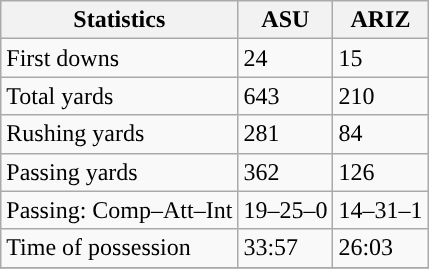<table class="wikitable" style="float: left;">
<tr>
<th>Statistics</th>
<th>ASU</th>
<th>ARIZ</th>
</tr>
<tr>
<td>First downs</td>
<td>24</td>
<td>15</td>
</tr>
<tr>
<td>Total yards</td>
<td>643</td>
<td>210</td>
</tr>
<tr>
<td>Rushing yards</td>
<td>281</td>
<td>84</td>
</tr>
<tr>
<td>Passing yards</td>
<td>362</td>
<td>126</td>
</tr>
<tr>
<td>Passing: Comp–Att–Int</td>
<td>19–25–0</td>
<td>14–31–1</td>
</tr>
<tr>
<td>Time of possession</td>
<td>33:57</td>
<td>26:03</td>
</tr>
<tr>
</tr>
</table>
